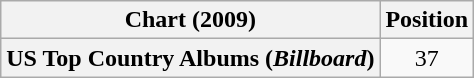<table class="wikitable plainrowheaders" style="text-align:center">
<tr>
<th scope="col">Chart (2009)</th>
<th scope="col">Position</th>
</tr>
<tr>
<th scope="row">US Top Country Albums (<em>Billboard</em>)</th>
<td>37</td>
</tr>
</table>
